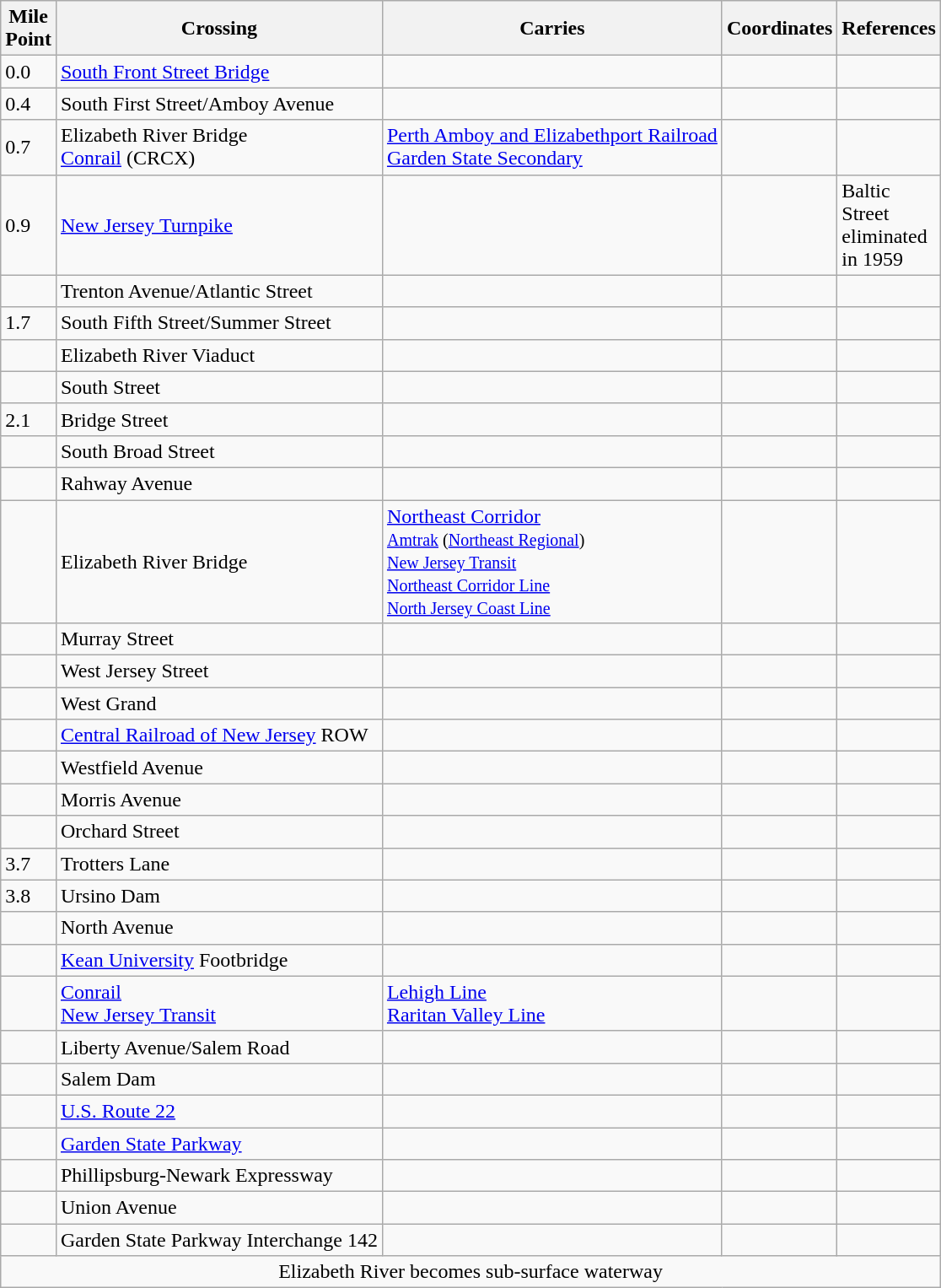<table class=wikitable>
<tr>
<th scope="col" width="5px">Mile Point</th>
<th>Crossing</th>
<th>Carries</th>
<th scope="col" width="80px">Coordinates</th>
<th scope="col" width="10px">References</th>
</tr>
<tr>
<td>0.0</td>
<td><a href='#'>South Front Street Bridge</a></td>
<td></td>
<td></td>
<td></td>
</tr>
<tr>
<td>0.4</td>
<td>South First Street/Amboy Avenue</td>
<td></td>
<td></td>
<td></td>
</tr>
<tr>
<td>0.7</td>
<td>Elizabeth River Bridge<br><a href='#'>Conrail</a> (CRCX)</td>
<td><a href='#'>Perth Amboy and Elizabethport Railroad</a><br><a href='#'>Garden State Secondary</a></td>
<td></td>
<td></td>
</tr>
<tr>
<td>0.9</td>
<td><a href='#'>New Jersey Turnpike</a></td>
<td></td>
<td></td>
<td> Baltic Street eliminated in 1959</td>
</tr>
<tr>
<td></td>
<td>Trenton Avenue/Atlantic Street</td>
<td></td>
<td></td>
<td></td>
</tr>
<tr>
<td>1.7</td>
<td>South Fifth Street/Summer Street</td>
<td></td>
<td></td>
<td></td>
</tr>
<tr>
<td></td>
<td>Elizabeth River Viaduct</td>
<td></td>
<td></td>
<td></td>
</tr>
<tr>
<td></td>
<td>South Street</td>
<td></td>
<td></td>
<td></td>
</tr>
<tr>
<td>2.1</td>
<td>Bridge Street</td>
<td></td>
<td></td>
<td></td>
</tr>
<tr>
<td></td>
<td>South Broad Street</td>
<td></td>
<td></td>
<td></td>
</tr>
<tr>
<td></td>
<td>Rahway Avenue</td>
<td></td>
<td></td>
<td></td>
</tr>
<tr>
<td></td>
<td>Elizabeth River Bridge</td>
<td><a href='#'>Northeast Corridor</a><small><br><a href='#'>Amtrak</a> (<a href='#'>Northeast Regional</a>)<br><a href='#'>New Jersey Transit</a><br> <a href='#'>Northeast Corridor Line</a><br><a href='#'>North Jersey Coast Line</a></small></td>
<td></td>
<td></td>
</tr>
<tr>
<td></td>
<td>Murray Street</td>
<td></td>
<td></td>
<td></td>
</tr>
<tr>
<td></td>
<td>West Jersey Street</td>
<td></td>
<td></td>
<td></td>
</tr>
<tr>
<td></td>
<td>West Grand</td>
<td></td>
<td></td>
<td></td>
</tr>
<tr>
<td></td>
<td><a href='#'>Central Railroad of New Jersey</a> ROW</td>
<td></td>
<td></td>
<td></td>
</tr>
<tr>
<td></td>
<td>Westfield Avenue</td>
<td></td>
<td></td>
<td></td>
</tr>
<tr>
<td></td>
<td>Morris Avenue</td>
<td></td>
<td></td>
<td></td>
</tr>
<tr>
<td></td>
<td>Orchard Street</td>
<td></td>
<td></td>
<td></td>
</tr>
<tr>
<td>3.7</td>
<td>Trotters Lane</td>
<td></td>
<td></td>
<td></td>
</tr>
<tr>
<td>3.8</td>
<td>Ursino Dam</td>
<td></td>
<td></td>
<td></td>
</tr>
<tr>
<td></td>
<td>North Avenue</td>
<td></td>
<td></td>
<td></td>
</tr>
<tr>
<td></td>
<td><a href='#'>Kean University</a> Footbridge</td>
<td></td>
<td></td>
<td></td>
</tr>
<tr>
<td></td>
<td><a href='#'>Conrail</a><br><a href='#'>New Jersey Transit</a></td>
<td><a href='#'>Lehigh Line</a><br><a href='#'>Raritan Valley Line</a></td>
<td></td>
<td></td>
</tr>
<tr>
<td></td>
<td>Liberty Avenue/Salem Road</td>
<td></td>
<td></td>
<td></td>
</tr>
<tr>
<td></td>
<td>Salem Dam</td>
<td></td>
<td></td>
<td></td>
</tr>
<tr>
<td></td>
<td><a href='#'>U.S. Route 22</a></td>
<td></td>
<td></td>
<td></td>
</tr>
<tr>
<td></td>
<td><a href='#'>Garden State Parkway</a></td>
<td></td>
<td></td>
<td></td>
</tr>
<tr>
<td></td>
<td>Phillipsburg-Newark Expressway</td>
<td></td>
<td></td>
<td></td>
</tr>
<tr>
<td></td>
<td>Union Avenue</td>
<td></td>
<td></td>
<td></td>
</tr>
<tr>
<td></td>
<td>Garden State Parkway Interchange 142</td>
<td></td>
<td></td>
<td></td>
</tr>
<tr>
<td colspan=5 style="text-align:center;">Elizabeth River becomes sub-surface waterway</td>
</tr>
</table>
